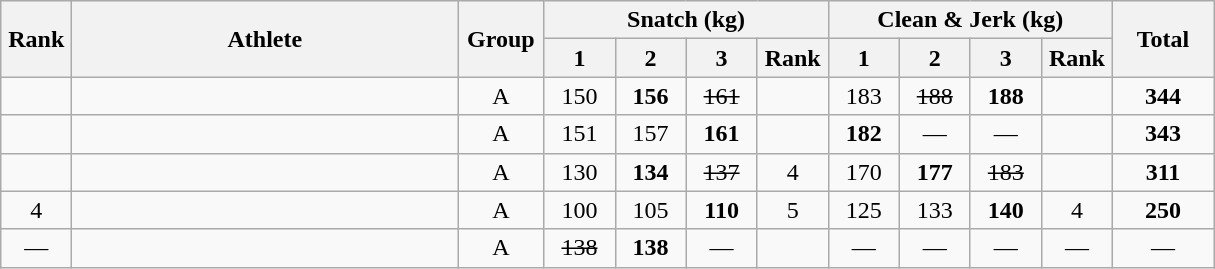<table class = "wikitable" style="text-align:center;">
<tr>
<th rowspan=2 width=40>Rank</th>
<th rowspan=2 width=250>Athlete</th>
<th rowspan=2 width=50>Group</th>
<th colspan=4>Snatch (kg)</th>
<th colspan=4>Clean & Jerk (kg)</th>
<th rowspan=2 width=60>Total</th>
</tr>
<tr>
<th width=40>1</th>
<th width=40>2</th>
<th width=40>3</th>
<th width=40>Rank</th>
<th width=40>1</th>
<th width=40>2</th>
<th width=40>3</th>
<th width=40>Rank</th>
</tr>
<tr>
<td></td>
<td align=left></td>
<td>A</td>
<td>150</td>
<td><strong>156</strong></td>
<td><s>161</s></td>
<td></td>
<td>183</td>
<td><s>188</s></td>
<td><strong>188</strong></td>
<td></td>
<td><strong>344</strong></td>
</tr>
<tr>
<td></td>
<td align=left></td>
<td>A</td>
<td>151</td>
<td>157</td>
<td><strong>161</strong></td>
<td></td>
<td><strong>182</strong></td>
<td>—</td>
<td>—</td>
<td></td>
<td><strong>343</strong></td>
</tr>
<tr>
<td></td>
<td align=left></td>
<td>A</td>
<td>130</td>
<td><strong>134</strong></td>
<td><s>137</s></td>
<td>4</td>
<td>170</td>
<td><strong>177</strong></td>
<td><s>183</s></td>
<td></td>
<td><strong>311</strong></td>
</tr>
<tr>
<td>4</td>
<td align=left></td>
<td>A</td>
<td>100</td>
<td>105</td>
<td><strong>110</strong></td>
<td>5</td>
<td>125</td>
<td>133</td>
<td><strong>140</strong></td>
<td>4</td>
<td><strong>250</strong></td>
</tr>
<tr>
<td>—</td>
<td align=left></td>
<td>A</td>
<td><s>138</s></td>
<td><strong>138</strong></td>
<td>—</td>
<td></td>
<td>—</td>
<td>—</td>
<td>—</td>
<td>—</td>
<td>—</td>
</tr>
</table>
